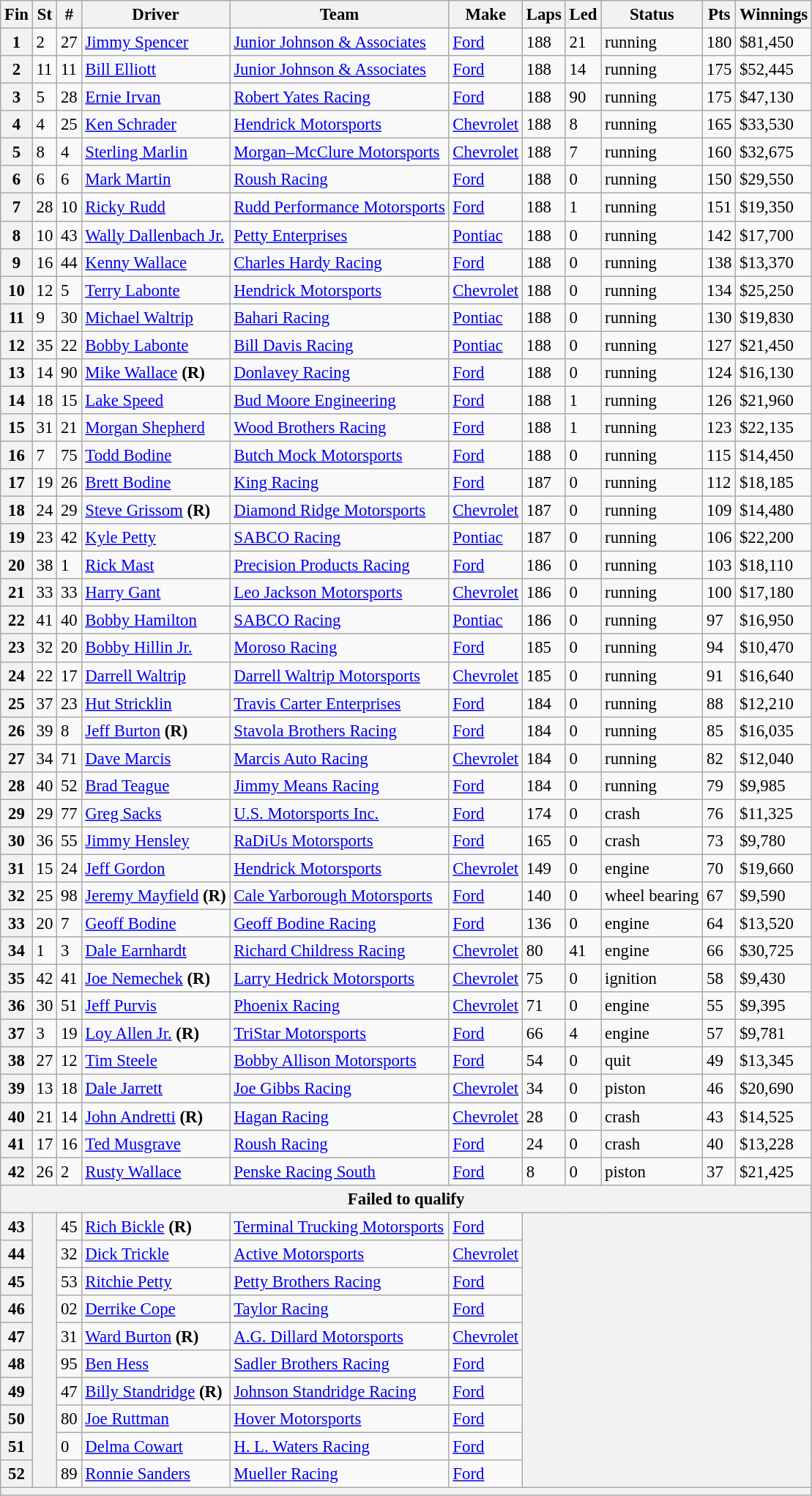<table class="wikitable" style="font-size:95%">
<tr>
<th>Fin</th>
<th>St</th>
<th>#</th>
<th>Driver</th>
<th>Team</th>
<th>Make</th>
<th>Laps</th>
<th>Led</th>
<th>Status</th>
<th>Pts</th>
<th>Winnings</th>
</tr>
<tr>
<th>1</th>
<td>2</td>
<td>27</td>
<td><a href='#'>Jimmy Spencer</a></td>
<td><a href='#'>Junior Johnson & Associates</a></td>
<td><a href='#'>Ford</a></td>
<td>188</td>
<td>21</td>
<td>running</td>
<td>180</td>
<td>$81,450</td>
</tr>
<tr>
<th>2</th>
<td>11</td>
<td>11</td>
<td><a href='#'>Bill Elliott</a></td>
<td><a href='#'>Junior Johnson & Associates</a></td>
<td><a href='#'>Ford</a></td>
<td>188</td>
<td>14</td>
<td>running</td>
<td>175</td>
<td>$52,445</td>
</tr>
<tr>
<th>3</th>
<td>5</td>
<td>28</td>
<td><a href='#'>Ernie Irvan</a></td>
<td><a href='#'>Robert Yates Racing</a></td>
<td><a href='#'>Ford</a></td>
<td>188</td>
<td>90</td>
<td>running</td>
<td>175</td>
<td>$47,130</td>
</tr>
<tr>
<th>4</th>
<td>4</td>
<td>25</td>
<td><a href='#'>Ken Schrader</a></td>
<td><a href='#'>Hendrick Motorsports</a></td>
<td><a href='#'>Chevrolet</a></td>
<td>188</td>
<td>8</td>
<td>running</td>
<td>165</td>
<td>$33,530</td>
</tr>
<tr>
<th>5</th>
<td>8</td>
<td>4</td>
<td><a href='#'>Sterling Marlin</a></td>
<td><a href='#'>Morgan–McClure Motorsports</a></td>
<td><a href='#'>Chevrolet</a></td>
<td>188</td>
<td>7</td>
<td>running</td>
<td>160</td>
<td>$32,675</td>
</tr>
<tr>
<th>6</th>
<td>6</td>
<td>6</td>
<td><a href='#'>Mark Martin</a></td>
<td><a href='#'>Roush Racing</a></td>
<td><a href='#'>Ford</a></td>
<td>188</td>
<td>0</td>
<td>running</td>
<td>150</td>
<td>$29,550</td>
</tr>
<tr>
<th>7</th>
<td>28</td>
<td>10</td>
<td><a href='#'>Ricky Rudd</a></td>
<td><a href='#'>Rudd Performance Motorsports</a></td>
<td><a href='#'>Ford</a></td>
<td>188</td>
<td>1</td>
<td>running</td>
<td>151</td>
<td>$19,350</td>
</tr>
<tr>
<th>8</th>
<td>10</td>
<td>43</td>
<td><a href='#'>Wally Dallenbach Jr.</a></td>
<td><a href='#'>Petty Enterprises</a></td>
<td><a href='#'>Pontiac</a></td>
<td>188</td>
<td>0</td>
<td>running</td>
<td>142</td>
<td>$17,700</td>
</tr>
<tr>
<th>9</th>
<td>16</td>
<td>44</td>
<td><a href='#'>Kenny Wallace</a></td>
<td><a href='#'>Charles Hardy Racing</a></td>
<td><a href='#'>Ford</a></td>
<td>188</td>
<td>0</td>
<td>running</td>
<td>138</td>
<td>$13,370</td>
</tr>
<tr>
<th>10</th>
<td>12</td>
<td>5</td>
<td><a href='#'>Terry Labonte</a></td>
<td><a href='#'>Hendrick Motorsports</a></td>
<td><a href='#'>Chevrolet</a></td>
<td>188</td>
<td>0</td>
<td>running</td>
<td>134</td>
<td>$25,250</td>
</tr>
<tr>
<th>11</th>
<td>9</td>
<td>30</td>
<td><a href='#'>Michael Waltrip</a></td>
<td><a href='#'>Bahari Racing</a></td>
<td><a href='#'>Pontiac</a></td>
<td>188</td>
<td>0</td>
<td>running</td>
<td>130</td>
<td>$19,830</td>
</tr>
<tr>
<th>12</th>
<td>35</td>
<td>22</td>
<td><a href='#'>Bobby Labonte</a></td>
<td><a href='#'>Bill Davis Racing</a></td>
<td><a href='#'>Pontiac</a></td>
<td>188</td>
<td>0</td>
<td>running</td>
<td>127</td>
<td>$21,450</td>
</tr>
<tr>
<th>13</th>
<td>14</td>
<td>90</td>
<td><a href='#'>Mike Wallace</a> <strong>(R)</strong></td>
<td><a href='#'>Donlavey Racing</a></td>
<td><a href='#'>Ford</a></td>
<td>188</td>
<td>0</td>
<td>running</td>
<td>124</td>
<td>$16,130</td>
</tr>
<tr>
<th>14</th>
<td>18</td>
<td>15</td>
<td><a href='#'>Lake Speed</a></td>
<td><a href='#'>Bud Moore Engineering</a></td>
<td><a href='#'>Ford</a></td>
<td>188</td>
<td>1</td>
<td>running</td>
<td>126</td>
<td>$21,960</td>
</tr>
<tr>
<th>15</th>
<td>31</td>
<td>21</td>
<td><a href='#'>Morgan Shepherd</a></td>
<td><a href='#'>Wood Brothers Racing</a></td>
<td><a href='#'>Ford</a></td>
<td>188</td>
<td>1</td>
<td>running</td>
<td>123</td>
<td>$22,135</td>
</tr>
<tr>
<th>16</th>
<td>7</td>
<td>75</td>
<td><a href='#'>Todd Bodine</a></td>
<td><a href='#'>Butch Mock Motorsports</a></td>
<td><a href='#'>Ford</a></td>
<td>188</td>
<td>0</td>
<td>running</td>
<td>115</td>
<td>$14,450</td>
</tr>
<tr>
<th>17</th>
<td>19</td>
<td>26</td>
<td><a href='#'>Brett Bodine</a></td>
<td><a href='#'>King Racing</a></td>
<td><a href='#'>Ford</a></td>
<td>187</td>
<td>0</td>
<td>running</td>
<td>112</td>
<td>$18,185</td>
</tr>
<tr>
<th>18</th>
<td>24</td>
<td>29</td>
<td><a href='#'>Steve Grissom</a> <strong>(R)</strong></td>
<td><a href='#'>Diamond Ridge Motorsports</a></td>
<td><a href='#'>Chevrolet</a></td>
<td>187</td>
<td>0</td>
<td>running</td>
<td>109</td>
<td>$14,480</td>
</tr>
<tr>
<th>19</th>
<td>23</td>
<td>42</td>
<td><a href='#'>Kyle Petty</a></td>
<td><a href='#'>SABCO Racing</a></td>
<td><a href='#'>Pontiac</a></td>
<td>187</td>
<td>0</td>
<td>running</td>
<td>106</td>
<td>$22,200</td>
</tr>
<tr>
<th>20</th>
<td>38</td>
<td>1</td>
<td><a href='#'>Rick Mast</a></td>
<td><a href='#'>Precision Products Racing</a></td>
<td><a href='#'>Ford</a></td>
<td>186</td>
<td>0</td>
<td>running</td>
<td>103</td>
<td>$18,110</td>
</tr>
<tr>
<th>21</th>
<td>33</td>
<td>33</td>
<td><a href='#'>Harry Gant</a></td>
<td><a href='#'>Leo Jackson Motorsports</a></td>
<td><a href='#'>Chevrolet</a></td>
<td>186</td>
<td>0</td>
<td>running</td>
<td>100</td>
<td>$17,180</td>
</tr>
<tr>
<th>22</th>
<td>41</td>
<td>40</td>
<td><a href='#'>Bobby Hamilton</a></td>
<td><a href='#'>SABCO Racing</a></td>
<td><a href='#'>Pontiac</a></td>
<td>186</td>
<td>0</td>
<td>running</td>
<td>97</td>
<td>$16,950</td>
</tr>
<tr>
<th>23</th>
<td>32</td>
<td>20</td>
<td><a href='#'>Bobby Hillin Jr.</a></td>
<td><a href='#'>Moroso Racing</a></td>
<td><a href='#'>Ford</a></td>
<td>185</td>
<td>0</td>
<td>running</td>
<td>94</td>
<td>$10,470</td>
</tr>
<tr>
<th>24</th>
<td>22</td>
<td>17</td>
<td><a href='#'>Darrell Waltrip</a></td>
<td><a href='#'>Darrell Waltrip Motorsports</a></td>
<td><a href='#'>Chevrolet</a></td>
<td>185</td>
<td>0</td>
<td>running</td>
<td>91</td>
<td>$16,640</td>
</tr>
<tr>
<th>25</th>
<td>37</td>
<td>23</td>
<td><a href='#'>Hut Stricklin</a></td>
<td><a href='#'>Travis Carter Enterprises</a></td>
<td><a href='#'>Ford</a></td>
<td>184</td>
<td>0</td>
<td>running</td>
<td>88</td>
<td>$12,210</td>
</tr>
<tr>
<th>26</th>
<td>39</td>
<td>8</td>
<td><a href='#'>Jeff Burton</a> <strong>(R)</strong></td>
<td><a href='#'>Stavola Brothers Racing</a></td>
<td><a href='#'>Ford</a></td>
<td>184</td>
<td>0</td>
<td>running</td>
<td>85</td>
<td>$16,035</td>
</tr>
<tr>
<th>27</th>
<td>34</td>
<td>71</td>
<td><a href='#'>Dave Marcis</a></td>
<td><a href='#'>Marcis Auto Racing</a></td>
<td><a href='#'>Chevrolet</a></td>
<td>184</td>
<td>0</td>
<td>running</td>
<td>82</td>
<td>$12,040</td>
</tr>
<tr>
<th>28</th>
<td>40</td>
<td>52</td>
<td><a href='#'>Brad Teague</a></td>
<td><a href='#'>Jimmy Means Racing</a></td>
<td><a href='#'>Ford</a></td>
<td>184</td>
<td>0</td>
<td>running</td>
<td>79</td>
<td>$9,985</td>
</tr>
<tr>
<th>29</th>
<td>29</td>
<td>77</td>
<td><a href='#'>Greg Sacks</a></td>
<td><a href='#'>U.S. Motorsports Inc.</a></td>
<td><a href='#'>Ford</a></td>
<td>174</td>
<td>0</td>
<td>crash</td>
<td>76</td>
<td>$11,325</td>
</tr>
<tr>
<th>30</th>
<td>36</td>
<td>55</td>
<td><a href='#'>Jimmy Hensley</a></td>
<td><a href='#'>RaDiUs Motorsports</a></td>
<td><a href='#'>Ford</a></td>
<td>165</td>
<td>0</td>
<td>crash</td>
<td>73</td>
<td>$9,780</td>
</tr>
<tr>
<th>31</th>
<td>15</td>
<td>24</td>
<td><a href='#'>Jeff Gordon</a></td>
<td><a href='#'>Hendrick Motorsports</a></td>
<td><a href='#'>Chevrolet</a></td>
<td>149</td>
<td>0</td>
<td>engine</td>
<td>70</td>
<td>$19,660</td>
</tr>
<tr>
<th>32</th>
<td>25</td>
<td>98</td>
<td><a href='#'>Jeremy Mayfield</a> <strong>(R)</strong></td>
<td><a href='#'>Cale Yarborough Motorsports</a></td>
<td><a href='#'>Ford</a></td>
<td>140</td>
<td>0</td>
<td>wheel bearing</td>
<td>67</td>
<td>$9,590</td>
</tr>
<tr>
<th>33</th>
<td>20</td>
<td>7</td>
<td><a href='#'>Geoff Bodine</a></td>
<td><a href='#'>Geoff Bodine Racing</a></td>
<td><a href='#'>Ford</a></td>
<td>136</td>
<td>0</td>
<td>engine</td>
<td>64</td>
<td>$13,520</td>
</tr>
<tr>
<th>34</th>
<td>1</td>
<td>3</td>
<td><a href='#'>Dale Earnhardt</a></td>
<td><a href='#'>Richard Childress Racing</a></td>
<td><a href='#'>Chevrolet</a></td>
<td>80</td>
<td>41</td>
<td>engine</td>
<td>66</td>
<td>$30,725</td>
</tr>
<tr>
<th>35</th>
<td>42</td>
<td>41</td>
<td><a href='#'>Joe Nemechek</a> <strong>(R)</strong></td>
<td><a href='#'>Larry Hedrick Motorsports</a></td>
<td><a href='#'>Chevrolet</a></td>
<td>75</td>
<td>0</td>
<td>ignition</td>
<td>58</td>
<td>$9,430</td>
</tr>
<tr>
<th>36</th>
<td>30</td>
<td>51</td>
<td><a href='#'>Jeff Purvis</a></td>
<td><a href='#'>Phoenix Racing</a></td>
<td><a href='#'>Chevrolet</a></td>
<td>71</td>
<td>0</td>
<td>engine</td>
<td>55</td>
<td>$9,395</td>
</tr>
<tr>
<th>37</th>
<td>3</td>
<td>19</td>
<td><a href='#'>Loy Allen Jr.</a> <strong>(R)</strong></td>
<td><a href='#'>TriStar Motorsports</a></td>
<td><a href='#'>Ford</a></td>
<td>66</td>
<td>4</td>
<td>engine</td>
<td>57</td>
<td>$9,781</td>
</tr>
<tr>
<th>38</th>
<td>27</td>
<td>12</td>
<td><a href='#'>Tim Steele</a></td>
<td><a href='#'>Bobby Allison Motorsports</a></td>
<td><a href='#'>Ford</a></td>
<td>54</td>
<td>0</td>
<td>quit</td>
<td>49</td>
<td>$13,345</td>
</tr>
<tr>
<th>39</th>
<td>13</td>
<td>18</td>
<td><a href='#'>Dale Jarrett</a></td>
<td><a href='#'>Joe Gibbs Racing</a></td>
<td><a href='#'>Chevrolet</a></td>
<td>34</td>
<td>0</td>
<td>piston</td>
<td>46</td>
<td>$20,690</td>
</tr>
<tr>
<th>40</th>
<td>21</td>
<td>14</td>
<td><a href='#'>John Andretti</a> <strong>(R)</strong></td>
<td><a href='#'>Hagan Racing</a></td>
<td><a href='#'>Chevrolet</a></td>
<td>28</td>
<td>0</td>
<td>crash</td>
<td>43</td>
<td>$14,525</td>
</tr>
<tr>
<th>41</th>
<td>17</td>
<td>16</td>
<td><a href='#'>Ted Musgrave</a></td>
<td><a href='#'>Roush Racing</a></td>
<td><a href='#'>Ford</a></td>
<td>24</td>
<td>0</td>
<td>crash</td>
<td>40</td>
<td>$13,228</td>
</tr>
<tr>
<th>42</th>
<td>26</td>
<td>2</td>
<td><a href='#'>Rusty Wallace</a></td>
<td><a href='#'>Penske Racing South</a></td>
<td><a href='#'>Ford</a></td>
<td>8</td>
<td>0</td>
<td>piston</td>
<td>37</td>
<td>$21,425</td>
</tr>
<tr>
<th colspan="11">Failed to qualify</th>
</tr>
<tr>
<th>43</th>
<th rowspan="10"></th>
<td>45</td>
<td><a href='#'>Rich Bickle</a> <strong>(R)</strong></td>
<td><a href='#'>Terminal Trucking Motorsports</a></td>
<td><a href='#'>Ford</a></td>
<th colspan="5" rowspan="10"></th>
</tr>
<tr>
<th>44</th>
<td>32</td>
<td><a href='#'>Dick Trickle</a></td>
<td><a href='#'>Active Motorsports</a></td>
<td><a href='#'>Chevrolet</a></td>
</tr>
<tr>
<th>45</th>
<td>53</td>
<td><a href='#'>Ritchie Petty</a></td>
<td><a href='#'>Petty Brothers Racing</a></td>
<td><a href='#'>Ford</a></td>
</tr>
<tr>
<th>46</th>
<td>02</td>
<td><a href='#'>Derrike Cope</a></td>
<td><a href='#'>Taylor Racing</a></td>
<td><a href='#'>Ford</a></td>
</tr>
<tr>
<th>47</th>
<td>31</td>
<td><a href='#'>Ward Burton</a> <strong>(R)</strong></td>
<td><a href='#'>A.G. Dillard Motorsports</a></td>
<td><a href='#'>Chevrolet</a></td>
</tr>
<tr>
<th>48</th>
<td>95</td>
<td><a href='#'>Ben Hess</a></td>
<td><a href='#'>Sadler Brothers Racing</a></td>
<td><a href='#'>Ford</a></td>
</tr>
<tr>
<th>49</th>
<td>47</td>
<td><a href='#'>Billy Standridge</a> <strong>(R)</strong></td>
<td><a href='#'>Johnson Standridge Racing</a></td>
<td><a href='#'>Ford</a></td>
</tr>
<tr>
<th>50</th>
<td>80</td>
<td><a href='#'>Joe Ruttman</a></td>
<td><a href='#'>Hover Motorsports</a></td>
<td><a href='#'>Ford</a></td>
</tr>
<tr>
<th>51</th>
<td>0</td>
<td><a href='#'>Delma Cowart</a></td>
<td><a href='#'>H. L. Waters Racing</a></td>
<td><a href='#'>Ford</a></td>
</tr>
<tr>
<th>52</th>
<td>89</td>
<td><a href='#'>Ronnie Sanders</a></td>
<td><a href='#'>Mueller Racing</a></td>
<td><a href='#'>Ford</a></td>
</tr>
<tr>
<th colspan="11"></th>
</tr>
</table>
